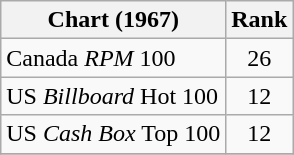<table class="wikitable">
<tr>
<th align="left">Chart (1967)</th>
<th style="text-align:center;">Rank</th>
</tr>
<tr>
<td>Canada <em>RPM</em> 100</td>
<td style="text-align:center;">26</td>
</tr>
<tr>
<td>US <em>Billboard</em> Hot 100</td>
<td style="text-align:center;">12</td>
</tr>
<tr>
<td>US <em>Cash Box</em> Top 100</td>
<td style="text-align:center;">12</td>
</tr>
<tr>
</tr>
</table>
